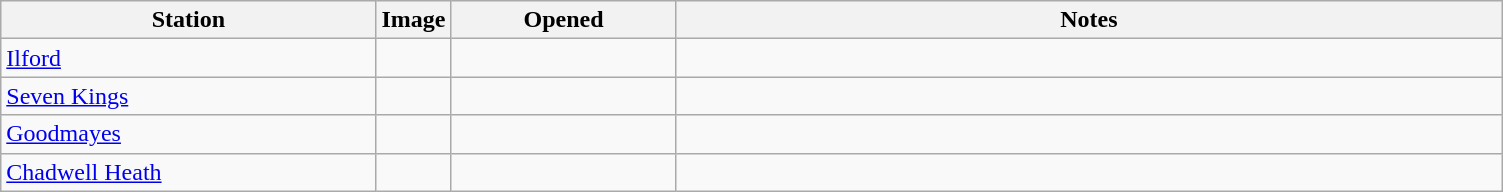<table class="wikitable sortable">
<tr>
<th style="width:25%">Station</th>
<th class="unsortable" style="width:5%">Image</th>
<th style="width:15%">Opened</th>
<th style="width:60%">Notes</th>
</tr>
<tr>
<td><a href='#'>Ilford</a></td>
<td></td>
<td style="text-align:center"></td>
<td></td>
</tr>
<tr>
<td><a href='#'>Seven Kings</a> </td>
<td></td>
<td style="text-align:center"></td>
<td></td>
</tr>
<tr>
<td><a href='#'>Goodmayes</a></td>
<td></td>
<td style="text-align:center"></td>
<td></td>
</tr>
<tr>
<td><a href='#'>Chadwell Heath</a> </td>
<td></td>
<td style="text-align:center"></td>
<td></td>
</tr>
</table>
